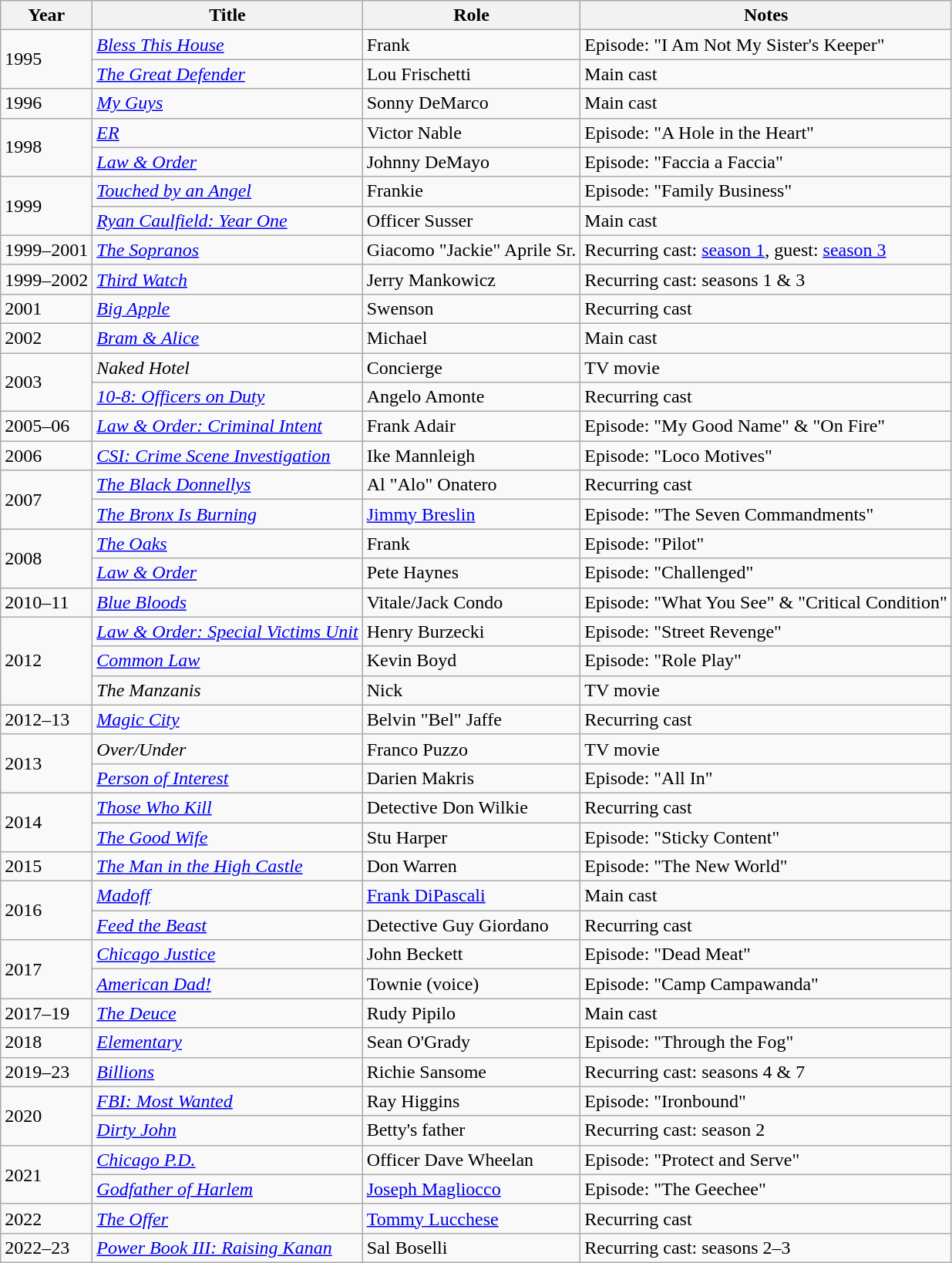<table class="wikitable sortable">
<tr>
<th>Year</th>
<th>Title</th>
<th>Role</th>
<th class="unsortable">Notes</th>
</tr>
<tr>
<td rowspan="2">1995</td>
<td><em><a href='#'>Bless This House</a></em></td>
<td>Frank</td>
<td>Episode: "I Am Not My Sister's Keeper"</td>
</tr>
<tr>
<td><em><a href='#'>The Great Defender</a></em></td>
<td>Lou Frischetti</td>
<td>Main cast</td>
</tr>
<tr>
<td>1996</td>
<td><em><a href='#'>My Guys</a></em></td>
<td>Sonny DeMarco</td>
<td>Main cast</td>
</tr>
<tr>
<td rowspan="2">1998</td>
<td><em><a href='#'>ER</a></em></td>
<td>Victor Nable</td>
<td>Episode: "A Hole in the Heart"</td>
</tr>
<tr>
<td><em><a href='#'>Law & Order</a></em></td>
<td>Johnny DeMayo</td>
<td>Episode: "Faccia a Faccia"</td>
</tr>
<tr>
<td rowspan="2">1999</td>
<td><em><a href='#'>Touched by an Angel</a></em></td>
<td>Frankie</td>
<td>Episode: "Family Business"</td>
</tr>
<tr>
<td><em><a href='#'>Ryan Caulfield: Year One</a></em></td>
<td>Officer Susser</td>
<td>Main cast</td>
</tr>
<tr>
<td>1999–2001</td>
<td><em><a href='#'>The Sopranos</a></em></td>
<td>Giacomo "Jackie" Aprile Sr.</td>
<td>Recurring cast: <a href='#'>season 1</a>, guest: <a href='#'>season 3</a></td>
</tr>
<tr>
<td>1999–2002</td>
<td><em><a href='#'>Third Watch</a></em></td>
<td>Jerry Mankowicz</td>
<td>Recurring cast: seasons 1 & 3</td>
</tr>
<tr>
<td>2001</td>
<td><em><a href='#'>Big Apple</a></em></td>
<td>Swenson</td>
<td>Recurring cast</td>
</tr>
<tr>
<td>2002</td>
<td><em><a href='#'>Bram & Alice</a></em></td>
<td>Michael</td>
<td>Main cast</td>
</tr>
<tr>
<td rowspan="2">2003</td>
<td><em>Naked Hotel</em></td>
<td>Concierge</td>
<td>TV movie</td>
</tr>
<tr>
<td><em><a href='#'>10-8: Officers on Duty</a></em></td>
<td>Angelo Amonte</td>
<td>Recurring cast</td>
</tr>
<tr>
<td>2005–06</td>
<td><em><a href='#'>Law & Order: Criminal Intent</a></em></td>
<td>Frank Adair</td>
<td>Episode: "My Good Name" & "On Fire"</td>
</tr>
<tr>
<td>2006</td>
<td><em><a href='#'>CSI: Crime Scene Investigation</a></em></td>
<td>Ike Mannleigh</td>
<td>Episode: "Loco Motives"</td>
</tr>
<tr>
<td rowspan="2">2007</td>
<td><em><a href='#'>The Black Donnellys</a></em></td>
<td>Al "Alo" Onatero</td>
<td>Recurring cast</td>
</tr>
<tr>
<td><em><a href='#'>The Bronx Is Burning</a></em></td>
<td><a href='#'>Jimmy Breslin</a></td>
<td>Episode: "The Seven Commandments"</td>
</tr>
<tr>
<td rowspan="2">2008</td>
<td><em><a href='#'>The Oaks</a></em></td>
<td>Frank</td>
<td>Episode: "Pilot"</td>
</tr>
<tr>
<td><em><a href='#'>Law & Order</a></em></td>
<td>Pete Haynes</td>
<td>Episode: "Challenged"</td>
</tr>
<tr>
<td>2010–11</td>
<td><em><a href='#'>Blue Bloods</a></em></td>
<td>Vitale/Jack Condo</td>
<td>Episode: "What You See" & "Critical Condition"</td>
</tr>
<tr>
<td rowspan="3">2012</td>
<td><em><a href='#'>Law & Order: Special Victims Unit</a></em></td>
<td>Henry Burzecki</td>
<td>Episode: "Street Revenge"</td>
</tr>
<tr>
<td><em><a href='#'>Common Law</a></em></td>
<td>Kevin Boyd</td>
<td>Episode: "Role Play"</td>
</tr>
<tr>
<td><em>The Manzanis</em></td>
<td>Nick</td>
<td>TV movie</td>
</tr>
<tr>
<td>2012–13</td>
<td><em><a href='#'>Magic City</a></em></td>
<td>Belvin "Bel" Jaffe</td>
<td>Recurring cast</td>
</tr>
<tr>
<td rowspan="2">2013</td>
<td><em>Over/Under</em></td>
<td>Franco Puzzo</td>
<td>TV movie</td>
</tr>
<tr>
<td><em><a href='#'>Person of Interest</a></em></td>
<td>Darien Makris</td>
<td>Episode: "All In"</td>
</tr>
<tr>
<td rowspan="2">2014</td>
<td><em><a href='#'>Those Who Kill</a></em></td>
<td>Detective Don Wilkie</td>
<td>Recurring cast</td>
</tr>
<tr>
<td><em><a href='#'>The Good Wife</a></em></td>
<td>Stu Harper</td>
<td>Episode: "Sticky Content"</td>
</tr>
<tr>
<td>2015</td>
<td><em><a href='#'>The Man in the High Castle</a></em></td>
<td>Don Warren</td>
<td>Episode: "The New World"</td>
</tr>
<tr>
<td rowspan="2">2016</td>
<td><em><a href='#'>Madoff</a></em></td>
<td><a href='#'>Frank DiPascali</a></td>
<td>Main cast</td>
</tr>
<tr>
<td><em><a href='#'>Feed the Beast</a></em></td>
<td>Detective Guy Giordano</td>
<td>Recurring cast</td>
</tr>
<tr>
<td rowspan="2">2017</td>
<td><em><a href='#'>Chicago Justice</a></em></td>
<td>John Beckett</td>
<td>Episode: "Dead Meat"</td>
</tr>
<tr>
<td><em><a href='#'>American Dad!</a></em></td>
<td>Townie (voice)</td>
<td>Episode: "Camp Campawanda"</td>
</tr>
<tr>
<td>2017–19</td>
<td><em><a href='#'>The Deuce</a></em></td>
<td>Rudy Pipilo</td>
<td>Main cast</td>
</tr>
<tr>
<td>2018</td>
<td><em><a href='#'>Elementary</a></em></td>
<td>Sean O'Grady</td>
<td>Episode: "Through the Fog"</td>
</tr>
<tr>
<td>2019–23</td>
<td><em><a href='#'>Billions</a></em></td>
<td>Richie Sansome</td>
<td>Recurring cast: seasons 4 & 7</td>
</tr>
<tr>
<td rowspan="2">2020</td>
<td><em><a href='#'>FBI: Most Wanted</a></em></td>
<td>Ray Higgins</td>
<td>Episode: "Ironbound"</td>
</tr>
<tr>
<td><em><a href='#'>Dirty John</a></em></td>
<td>Betty's father</td>
<td>Recurring cast: season 2</td>
</tr>
<tr>
<td rowspan="2">2021</td>
<td><em><a href='#'>Chicago P.D.</a></em></td>
<td>Officer Dave Wheelan</td>
<td>Episode: "Protect and Serve"</td>
</tr>
<tr>
<td><em><a href='#'>Godfather of Harlem</a></em></td>
<td><a href='#'>Joseph Magliocco</a></td>
<td>Episode: "The Geechee"</td>
</tr>
<tr>
<td>2022</td>
<td><em><a href='#'>The Offer</a></em></td>
<td><a href='#'>Tommy Lucchese</a></td>
<td>Recurring cast</td>
</tr>
<tr>
<td>2022–23</td>
<td><em><a href='#'>Power Book III: Raising Kanan</a></em></td>
<td>Sal Boselli</td>
<td>Recurring cast: seasons 2–3</td>
</tr>
</table>
